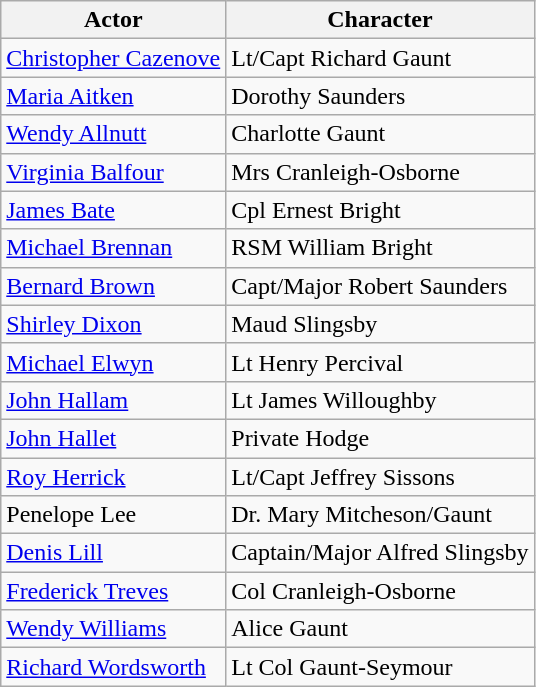<table class="wikitable">
<tr>
<th>Actor</th>
<th>Character</th>
</tr>
<tr>
<td><a href='#'>Christopher Cazenove</a></td>
<td>Lt/Capt Richard Gaunt</td>
</tr>
<tr>
<td><a href='#'>Maria Aitken</a></td>
<td>Dorothy Saunders</td>
</tr>
<tr>
<td><a href='#'>Wendy Allnutt</a></td>
<td>Charlotte Gaunt</td>
</tr>
<tr>
<td><a href='#'>Virginia Balfour</a></td>
<td>Mrs Cranleigh-Osborne</td>
</tr>
<tr>
<td><a href='#'>James Bate</a></td>
<td>Cpl Ernest Bright</td>
</tr>
<tr>
<td><a href='#'>Michael Brennan</a></td>
<td>RSM William Bright</td>
</tr>
<tr>
<td><a href='#'>Bernard Brown</a></td>
<td>Capt/Major Robert Saunders</td>
</tr>
<tr>
<td><a href='#'>Shirley Dixon</a></td>
<td>Maud Slingsby</td>
</tr>
<tr>
<td><a href='#'>Michael Elwyn</a></td>
<td>Lt Henry Percival</td>
</tr>
<tr>
<td><a href='#'>John Hallam</a></td>
<td>Lt James Willoughby</td>
</tr>
<tr>
<td><a href='#'>John Hallet</a></td>
<td>Private Hodge</td>
</tr>
<tr>
<td><a href='#'>Roy Herrick</a></td>
<td>Lt/Capt Jeffrey Sissons</td>
</tr>
<tr>
<td>Penelope Lee</td>
<td>Dr. Mary Mitcheson/Gaunt</td>
</tr>
<tr>
<td><a href='#'>Denis Lill</a></td>
<td>Captain/Major Alfred Slingsby</td>
</tr>
<tr>
<td><a href='#'>Frederick Treves</a></td>
<td>Col Cranleigh-Osborne</td>
</tr>
<tr>
<td><a href='#'>Wendy Williams</a></td>
<td>Alice Gaunt</td>
</tr>
<tr>
<td><a href='#'>Richard Wordsworth</a></td>
<td>Lt Col Gaunt-Seymour</td>
</tr>
</table>
